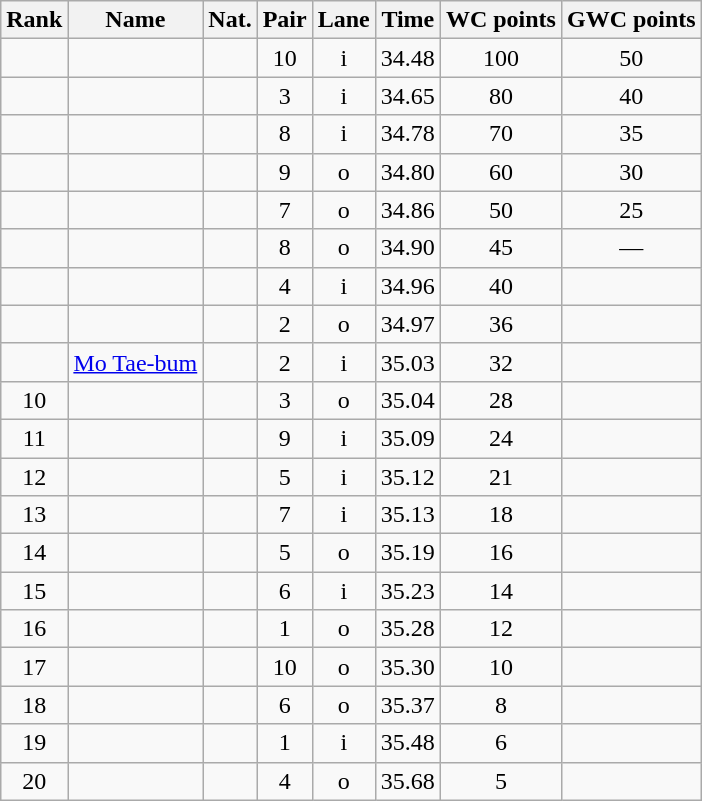<table class="wikitable sortable" style="text-align:center">
<tr>
<th>Rank</th>
<th>Name</th>
<th>Nat.</th>
<th>Pair</th>
<th>Lane</th>
<th>Time</th>
<th>WC points</th>
<th>GWC points</th>
</tr>
<tr>
<td></td>
<td align=left></td>
<td></td>
<td>10</td>
<td>i</td>
<td>34.48</td>
<td>100</td>
<td>50</td>
</tr>
<tr>
<td></td>
<td align=left></td>
<td></td>
<td>3</td>
<td>i</td>
<td>34.65</td>
<td>80</td>
<td>40</td>
</tr>
<tr>
<td></td>
<td align=left></td>
<td></td>
<td>8</td>
<td>i</td>
<td>34.78</td>
<td>70</td>
<td>35</td>
</tr>
<tr>
<td></td>
<td align=left></td>
<td></td>
<td>9</td>
<td>o</td>
<td>34.80</td>
<td>60</td>
<td>30</td>
</tr>
<tr>
<td></td>
<td align=left></td>
<td></td>
<td>7</td>
<td>o</td>
<td>34.86</td>
<td>50</td>
<td>25</td>
</tr>
<tr>
<td></td>
<td align=left></td>
<td></td>
<td>8</td>
<td>o</td>
<td>34.90</td>
<td>45</td>
<td>—</td>
</tr>
<tr>
<td></td>
<td align=left></td>
<td></td>
<td>4</td>
<td>i</td>
<td>34.96</td>
<td>40</td>
<td></td>
</tr>
<tr>
<td></td>
<td align=left></td>
<td></td>
<td>2</td>
<td>o</td>
<td>34.97</td>
<td>36</td>
<td></td>
</tr>
<tr>
<td></td>
<td align=left><a href='#'>Mo Tae-bum</a></td>
<td></td>
<td>2</td>
<td>i</td>
<td>35.03</td>
<td>32</td>
<td></td>
</tr>
<tr>
<td>10</td>
<td align=left></td>
<td></td>
<td>3</td>
<td>o</td>
<td>35.04</td>
<td>28</td>
<td></td>
</tr>
<tr>
<td>11</td>
<td align=left></td>
<td></td>
<td>9</td>
<td>i</td>
<td>35.09</td>
<td>24</td>
<td></td>
</tr>
<tr>
<td>12</td>
<td align=left></td>
<td></td>
<td>5</td>
<td>i</td>
<td>35.12</td>
<td>21</td>
<td></td>
</tr>
<tr>
<td>13</td>
<td align=left></td>
<td></td>
<td>7</td>
<td>i</td>
<td>35.13</td>
<td>18</td>
<td></td>
</tr>
<tr>
<td>14</td>
<td align=left></td>
<td></td>
<td>5</td>
<td>o</td>
<td>35.19</td>
<td>16</td>
<td></td>
</tr>
<tr>
<td>15</td>
<td align=left></td>
<td></td>
<td>6</td>
<td>i</td>
<td>35.23</td>
<td>14</td>
<td></td>
</tr>
<tr>
<td>16</td>
<td align=left></td>
<td></td>
<td>1</td>
<td>o</td>
<td>35.28</td>
<td>12</td>
<td></td>
</tr>
<tr>
<td>17</td>
<td align=left></td>
<td></td>
<td>10</td>
<td>o</td>
<td>35.30</td>
<td>10</td>
<td></td>
</tr>
<tr>
<td>18</td>
<td align=left></td>
<td></td>
<td>6</td>
<td>o</td>
<td>35.37</td>
<td>8</td>
<td></td>
</tr>
<tr>
<td>19</td>
<td align=left></td>
<td></td>
<td>1</td>
<td>i</td>
<td>35.48</td>
<td>6</td>
<td></td>
</tr>
<tr>
<td>20</td>
<td align=left></td>
<td></td>
<td>4</td>
<td>o</td>
<td>35.68</td>
<td>5</td>
<td></td>
</tr>
</table>
